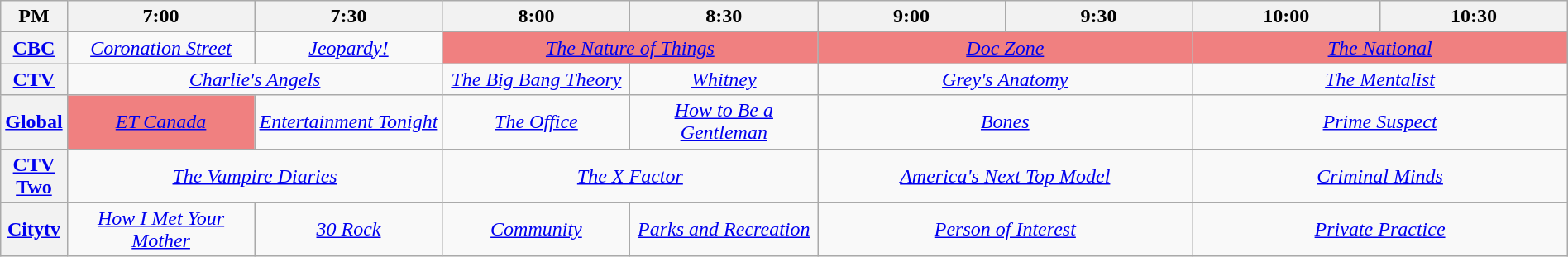<table class="wikitable" width="100%">
<tr>
<th width="4%">PM</th>
<th width="12%">7:00</th>
<th width="12%">7:30</th>
<th width="12%">8:00</th>
<th width="12%">8:30</th>
<th width="12%">9:00</th>
<th width="12%">9:30</th>
<th width="12%">10:00</th>
<th width="12%">10:30</th>
</tr>
<tr align="center">
<th><a href='#'>CBC</a></th>
<td colspan="1" align=center><em><a href='#'>Coronation Street</a></em></td>
<td colspan="1" align=center><em><a href='#'>Jeopardy!</a></em></td>
<td colspan="2" align=center bgcolor="#F08080"><em><a href='#'>The Nature of Things</a></em></td>
<td colspan="2" align=center bgcolor="#F08080"><em><a href='#'>Doc Zone</a></em></td>
<td colspan="2" align=center bgcolor="#F08080"><em><a href='#'>The National</a></em></td>
</tr>
<tr align="center">
<th><a href='#'>CTV</a></th>
<td colspan="2" align=center><em><a href='#'>Charlie's Angels</a></em></td>
<td colspan="1" align=center><em><a href='#'>The Big Bang Theory</a></em></td>
<td colspan="1" align=center><em><a href='#'>Whitney</a></em></td>
<td colspan="2" align=center><em><a href='#'>Grey's Anatomy</a></em></td>
<td colspan="2" align=center><em><a href='#'>The Mentalist</a></em></td>
</tr>
<tr align="center">
<th><a href='#'>Global</a></th>
<td colspan="1" align=center bgcolor="#F08080"><em><a href='#'>ET Canada</a></em></td>
<td colspan="1" align=center><em><a href='#'>Entertainment Tonight</a></em></td>
<td colspan="1" align=center><em><a href='#'>The Office</a></em></td>
<td colspan="1" align=center><em><a href='#'>How to Be a Gentleman</a></em></td>
<td colspan="2" align=center><em><a href='#'>Bones</a></em></td>
<td colspan="2" align=center><em><a href='#'>Prime Suspect</a></em></td>
</tr>
<tr align="center">
<th><a href='#'>CTV Two</a></th>
<td colspan="2" align=center><em><a href='#'>The Vampire Diaries</a></em></td>
<td colspan="2" align=center><em><a href='#'>The X Factor</a></em></td>
<td colspan="2" align=center><em><a href='#'>America's Next Top Model</a></em></td>
<td colspan="2" align=center><em><a href='#'>Criminal Minds</a></em></td>
</tr>
<tr align="center">
<th><a href='#'>Citytv</a></th>
<td colspan="1" align=center><em><a href='#'>How I Met Your Mother</a></em></td>
<td colspan="1" align=center><em><a href='#'>30 Rock</a></em></td>
<td colspan="1" align=center><em><a href='#'>Community</a></em></td>
<td colspan="1" align=center><em><a href='#'>Parks and Recreation</a></em></td>
<td colspan="2" align=center><em><a href='#'>Person of Interest</a></em></td>
<td colspan="2" align=center><em><a href='#'>Private Practice</a></em></td>
</tr>
</table>
